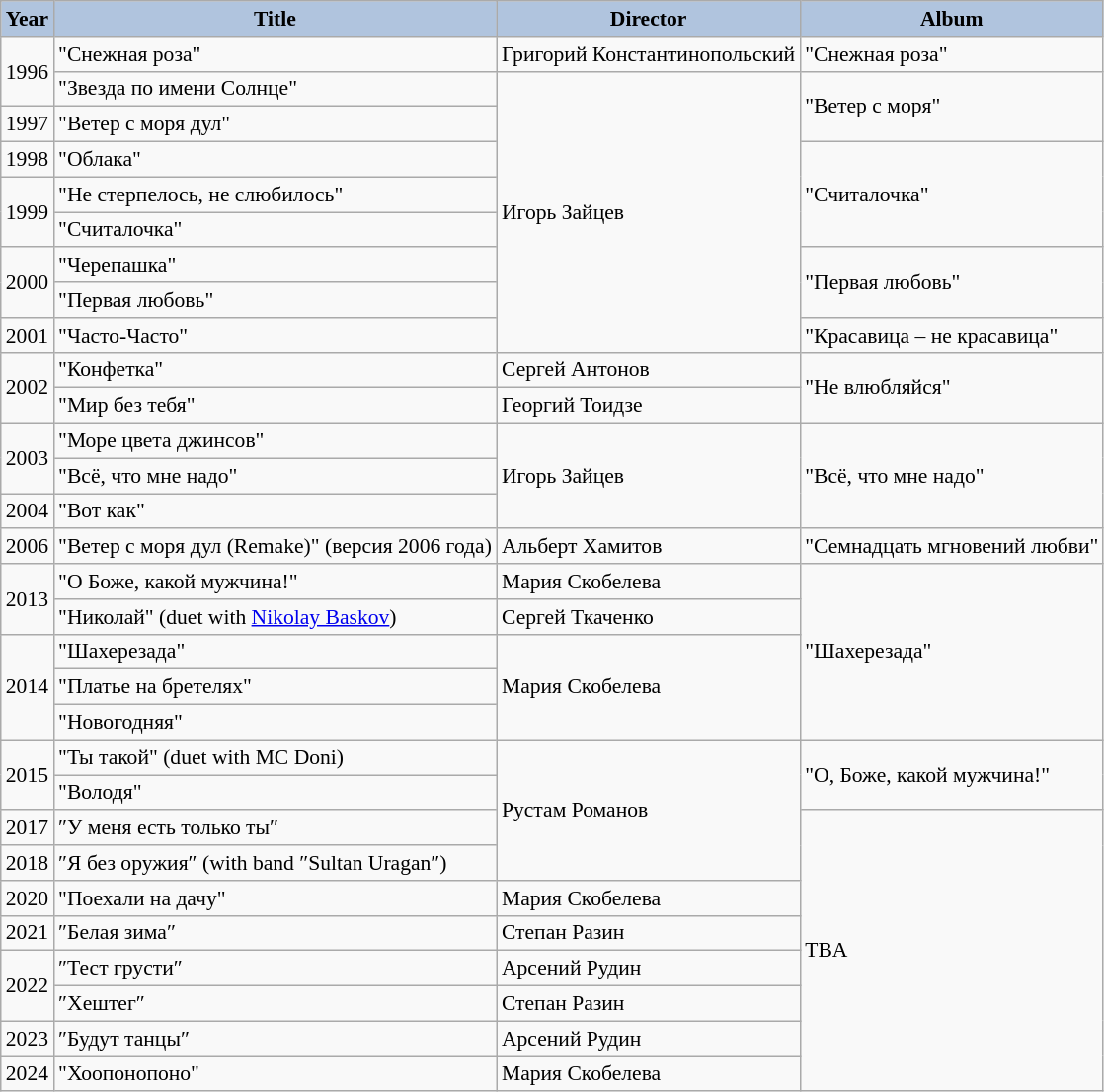<table class="wikitable" style="font-size:90%;">
<tr>
<th style="background:#B0C4DE;">Year</th>
<th style="background:#B0C4DE;">Title</th>
<th style="background:#B0C4DE;">Director</th>
<th style="background:#B0C4DE;">Album</th>
</tr>
<tr ---->
<td rowspan ="2">1996</td>
<td>"Снежная роза"</td>
<td>Григорий Константинопольский</td>
<td>"Снежная роза"</td>
</tr>
<tr ---->
<td>"Звезда по имени Солнце"</td>
<td rowspan = "8">Игорь Зайцев</td>
<td rowspan="2">"Ветер с моря"</td>
</tr>
<tr ---->
<td>1997</td>
<td>"Ветер с моря дул"</td>
</tr>
<tr ---->
<td>1998</td>
<td>"Облака"</td>
<td rowspan="3">"Считалочка"</td>
</tr>
<tr ---->
<td rowspan ="2">1999</td>
<td>"Не стерпелось, не слюбилось"</td>
</tr>
<tr ---->
<td>"Считалочка"</td>
</tr>
<tr ---->
<td rowspan ="2">2000</td>
<td>"Черепашка"</td>
<td rowspan="2">"Первая любовь"</td>
</tr>
<tr ---->
<td>"Первая любовь"</td>
</tr>
<tr ---->
<td>2001</td>
<td>"Часто-Часто"</td>
<td>"Красавица – не красавица"</td>
</tr>
<tr ---->
<td rowspan ="2">2002</td>
<td>"Конфетка"</td>
<td>Сергей Антонов</td>
<td rowspan="2">"Не влюбляйся"</td>
</tr>
<tr ---->
<td>"Мир без тебя"</td>
<td>Георгий Тоидзе</td>
</tr>
<tr ---->
<td rowspan = "2">2003</td>
<td>"Море цвета джинсов"</td>
<td rowspan="3">Игорь Зайцев</td>
<td rowspan="3">"Всё, что мне надо"</td>
</tr>
<tr ---->
<td>"Всё, что мне надо"</td>
</tr>
<tr ---->
<td>2004</td>
<td>"Вот как"</td>
</tr>
<tr ---->
<td>2006</td>
<td>"Ветер с моря дул (Remake)" (версия 2006 года)</td>
<td>Альберт Хамитов</td>
<td>"Семнадцать мгновений любви"</td>
</tr>
<tr ---->
<td rowspan = "2">2013</td>
<td>"О Боже, какой мужчина!"</td>
<td>Мария Скобелева</td>
<td rowspan="5">"Шахерезада"</td>
</tr>
<tr ---->
<td>"Николай" (duet with <a href='#'>Nikolay Baskov</a>)</td>
<td>Сергей Ткаченко</td>
</tr>
<tr ---->
<td rowspan ="3">2014</td>
<td>"Шахерезада"</td>
<td rowspan = "3">Мария Скобелева</td>
</tr>
<tr ---->
<td>"Платье на бретелях"</td>
</tr>
<tr ---->
<td>"Новогодняя"</td>
</tr>
<tr ---->
<td rowspan = "2">2015</td>
<td>"Ты такой" (duet with MC Doni)</td>
<td rowspan = "4">Рустам Романов</td>
<td rowspan = "2">"О, Боже, какой мужчина!"</td>
</tr>
<tr ---->
<td>"Володя"</td>
</tr>
<tr ---->
<td>2017</td>
<td>″У меня есть только ты″</td>
<td rowspan ="8">TBA</td>
</tr>
<tr ---->
<td>2018</td>
<td>″Я без оружия″ (with band ″Sultan Uragan″)</td>
</tr>
<tr ---->
<td>2020</td>
<td>"Поехали на дачу"</td>
<td>Мария Скобелева</td>
</tr>
<tr ---->
<td>2021</td>
<td>″Белая зима″</td>
<td>Степан Разин</td>
</tr>
<tr ---->
<td rowspan = "2">2022</td>
<td>″Тест грусти″</td>
<td>Арсений Рудин</td>
</tr>
<tr ---->
<td>″Хештег″</td>
<td>Степан Разин</td>
</tr>
<tr ---->
<td>2023</td>
<td>″Будут танцы″</td>
<td>Арсений Рудин</td>
</tr>
<tr ---->
<td>2024</td>
<td>"Хоопонопоно"</td>
<td>Мария Скобелева</td>
</tr>
</table>
